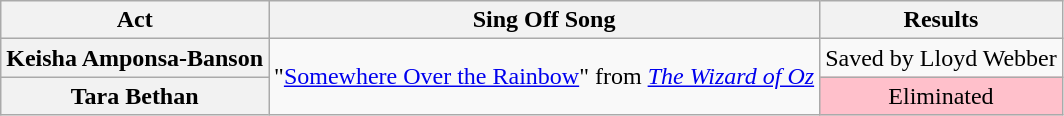<table class="wikitable plainrowheaders" style="text-align:center;">
<tr>
<th scope="col">Act</th>
<th scope="col">Sing Off Song</th>
<th scope="col">Results</th>
</tr>
<tr>
<th scope="row">Keisha Amponsa-Banson</th>
<td rowspan="2">"<a href='#'>Somewhere Over the Rainbow</a>" from <em><a href='#'>The Wizard of Oz</a></em></td>
<td>Saved by Lloyd Webber</td>
</tr>
<tr>
<th scope="row">Tara Bethan</th>
<td style="background:pink;">Eliminated</td>
</tr>
</table>
